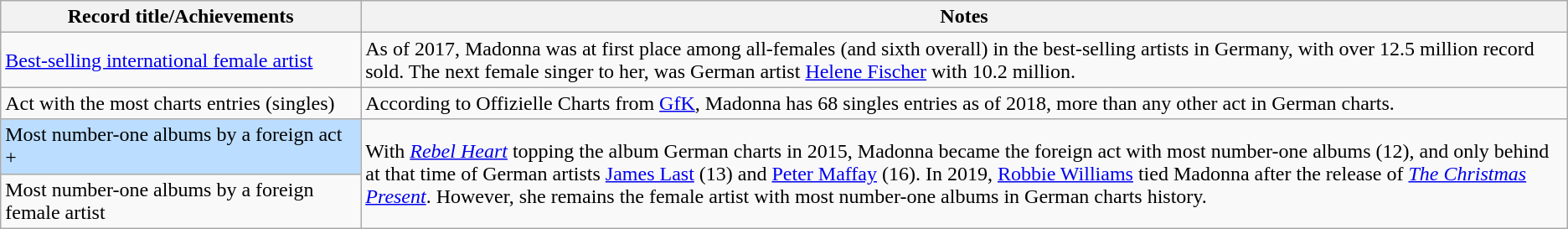<table class="wikitable sortable plainrowheaders">
<tr>
<th scope="col" width=20%>Record title/Achievements</th>
<th scope="col" width=67%>Notes</th>
</tr>
<tr>
<td><a href='#'>Best-selling international female artist</a></td>
<td>As of 2017, Madonna was at first place among all-females (and sixth overall) in the best-selling artists in Germany, with over 12.5 million record sold. The next female singer to her, was German artist <a href='#'>Helene Fischer</a> with 10.2 million.</td>
</tr>
<tr>
<td>Act with the most charts entries (singles)</td>
<td>According to Offizielle Charts from <a href='#'>GfK</a>, Madonna has 68 singles entries as of 2018, more than any other act in German charts.</td>
</tr>
<tr>
<td style="background-color: #bdf;">Most number-one albums by a foreign act +</td>
<td rowspan="2">With <em><a href='#'>Rebel Heart</a></em> topping the album German charts in 2015, Madonna became the foreign act with most number-one albums (12), and only behind at that time of German artists <a href='#'>James Last</a> (13) and <a href='#'>Peter Maffay</a> (16). In 2019, <a href='#'>Robbie Williams</a> tied Madonna after the release of <em><a href='#'>The Christmas Present</a></em>. However, she remains the female artist with most number-one albums in German charts history.</td>
</tr>
<tr>
<td>Most number-one albums by a foreign female artist</td>
</tr>
</table>
